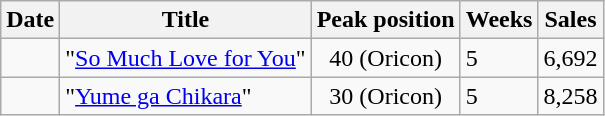<table class="wikitable">
<tr>
<th>Date</th>
<th>Title</th>
<th>Peak position</th>
<th>Weeks</th>
<th>Sales</th>
</tr>
<tr>
<td></td>
<td>"<a href='#'>So Much Love for You</a>"</td>
<td align="center">40 (Oricon)</td>
<td>5</td>
<td>6,692</td>
</tr>
<tr>
<td></td>
<td>"<a href='#'>Yume ga Chikara</a>"</td>
<td align="center">30 (Oricon)</td>
<td>5</td>
<td>8,258</td>
</tr>
</table>
